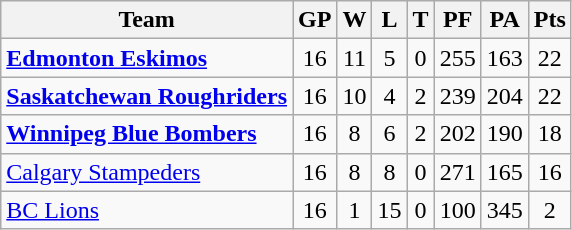<table class="wikitable">
<tr>
<th>Team</th>
<th>GP</th>
<th>W</th>
<th>L</th>
<th>T</th>
<th>PF</th>
<th>PA</th>
<th>Pts</th>
</tr>
<tr align="center">
<td align="left"><strong><a href='#'>Edmonton Eskimos</a></strong></td>
<td>16</td>
<td>11</td>
<td>5</td>
<td>0</td>
<td>255</td>
<td>163</td>
<td>22</td>
</tr>
<tr align="center">
<td align="left"><strong><a href='#'>Saskatchewan Roughriders</a></strong></td>
<td>16</td>
<td>10</td>
<td>4</td>
<td>2</td>
<td>239</td>
<td>204</td>
<td>22</td>
</tr>
<tr align="center">
<td align="left"><strong><a href='#'>Winnipeg Blue Bombers</a></strong></td>
<td>16</td>
<td>8</td>
<td>6</td>
<td>2</td>
<td>202</td>
<td>190</td>
<td>18</td>
</tr>
<tr align="center">
<td align="left"><a href='#'>Calgary Stampeders</a></td>
<td>16</td>
<td>8</td>
<td>8</td>
<td>0</td>
<td>271</td>
<td>165</td>
<td>16</td>
</tr>
<tr align="center">
<td align="left"><a href='#'>BC Lions</a></td>
<td>16</td>
<td>1</td>
<td>15</td>
<td>0</td>
<td>100</td>
<td>345</td>
<td>2</td>
</tr>
</table>
